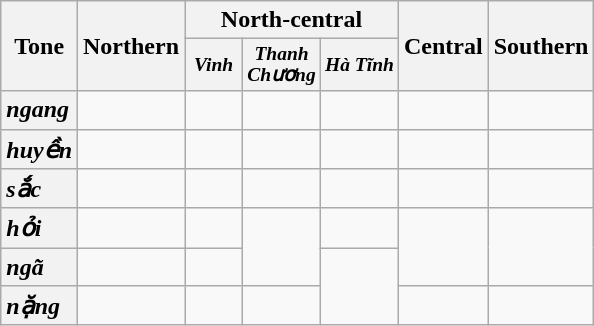<table class="wikitable" style="text-align: center;">
<tr>
<th rowspan="2">Tone</th>
<th rowspan="2">Northern</th>
<th colspan="3">North-central</th>
<th rowspan="2">Central</th>
<th rowspan="2">Southern</th>
</tr>
<tr style="font-size: small; line-height: 1.1em;">
<th><em> Vinh </em></th>
<th><em>Thanh<br>Chương</em></th>
<th><em>Hà Tĩnh</em></th>
</tr>
<tr>
<th style="text-align: left;"><em>ngang</em></th>
<td></td>
<td></td>
<td></td>
<td></td>
<td></td>
<td></td>
</tr>
<tr>
<th style="text-align: left;"><em>huyền</em></th>
<td></td>
<td></td>
<td></td>
<td></td>
<td></td>
<td></td>
</tr>
<tr>
<th style="text-align: left;"><em>sắc</em></th>
<td></td>
<td></td>
<td></td>
<td></td>
<td></td>
<td></td>
</tr>
<tr>
<th style="text-align: left;"><em>hỏi</em></th>
<td></td>
<td></td>
<td rowspan="2"></td>
<td></td>
<td rowspan="2"></td>
<td rowspan="2"></td>
</tr>
<tr>
<th style="text-align: left;"><em>ngã</em></th>
<td></td>
<td></td>
<td rowspan="2"></td>
</tr>
<tr>
<th style="text-align: left;"><em>nặng</em></th>
<td></td>
<td></td>
<td></td>
<td></td>
<td></td>
</tr>
</table>
